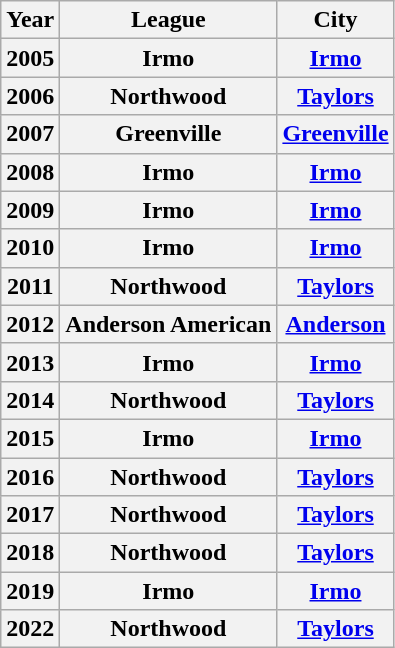<table class="wikitable">
<tr>
<th>Year</th>
<th>League</th>
<th>City</th>
</tr>
<tr>
<th>2005</th>
<th>Irmo</th>
<th><a href='#'>Irmo</a></th>
</tr>
<tr>
<th>2006</th>
<th>Northwood</th>
<th><a href='#'>Taylors</a></th>
</tr>
<tr>
<th>2007</th>
<th>Greenville</th>
<th><a href='#'>Greenville</a></th>
</tr>
<tr>
<th>2008</th>
<th>Irmo</th>
<th><a href='#'>Irmo</a></th>
</tr>
<tr>
<th>2009</th>
<th>Irmo</th>
<th><a href='#'>Irmo</a></th>
</tr>
<tr>
<th>2010</th>
<th>Irmo</th>
<th><a href='#'>Irmo</a></th>
</tr>
<tr>
<th>2011</th>
<th>Northwood</th>
<th><a href='#'>Taylors</a></th>
</tr>
<tr>
<th>2012</th>
<th>Anderson American</th>
<th><a href='#'>Anderson</a></th>
</tr>
<tr>
<th>2013</th>
<th>Irmo</th>
<th><a href='#'>Irmo</a></th>
</tr>
<tr>
<th>2014</th>
<th>Northwood</th>
<th><a href='#'>Taylors</a></th>
</tr>
<tr>
<th>2015</th>
<th>Irmo</th>
<th><a href='#'>Irmo</a></th>
</tr>
<tr>
<th>2016</th>
<th>Northwood</th>
<th><a href='#'>Taylors</a></th>
</tr>
<tr>
<th>2017</th>
<th>Northwood</th>
<th><a href='#'>Taylors</a></th>
</tr>
<tr>
<th>2018</th>
<th>Northwood</th>
<th><a href='#'>Taylors</a></th>
</tr>
<tr>
<th>2019</th>
<th>Irmo</th>
<th><a href='#'>Irmo</a></th>
</tr>
<tr>
<th>2022</th>
<th>Northwood</th>
<th><a href='#'>Taylors</a></th>
</tr>
</table>
